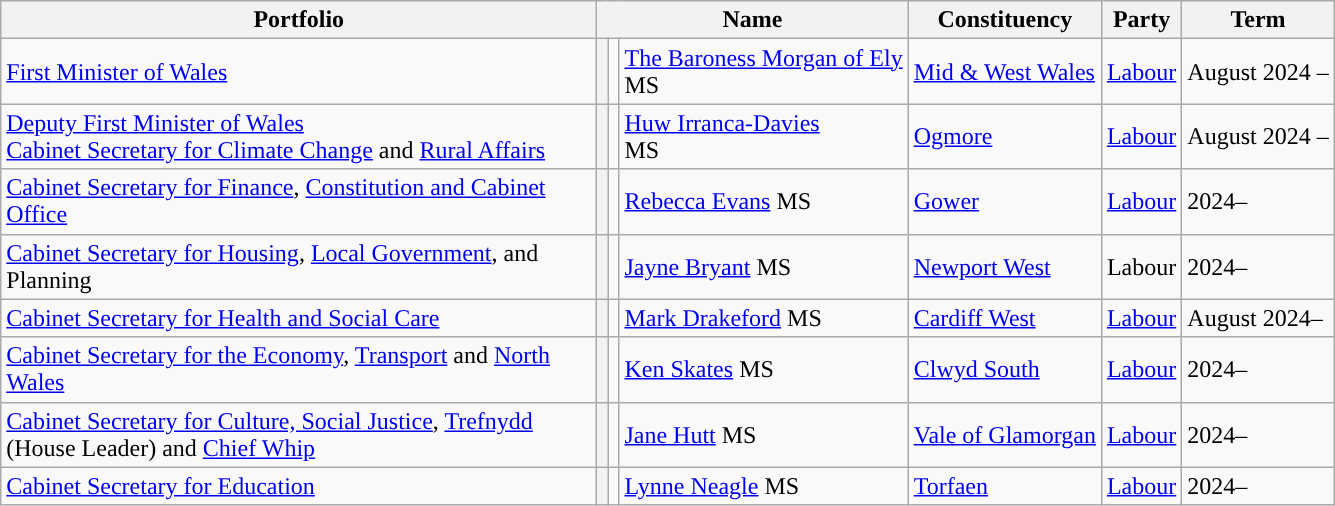<table class="wikitable">
<tr>
<th style="width: 390px">Portfolio</th>
<th colspan="3">Name</th>
<th>Constituency</th>
<th>Party</th>
<th>Term</th>
</tr>
<tr>
<td><a href='#'>First Minister of Wales</a></td>
<th style="background-color: "></th>
<td></td>
<td><a href='#'>The Baroness Morgan of Ely</a><br>MS</td>
<td><a href='#'>Mid & West Wales</a></td>
<td><a href='#'>Labour</a></td>
<td>August 2024 –</td>
</tr>
<tr>
<td><a href='#'>Deputy First Minister of Wales</a><br><a href='#'>Cabinet Secretary for Climate Change</a> and <a href='#'>Rural Affairs</a></td>
<th style="background-color: "></th>
<td></td>
<td><a href='#'>Huw Irranca-Davies</a><br>MS</td>
<td><a href='#'>Ogmore</a></td>
<td><a href='#'>Labour</a></td>
<td>August 2024 –</td>
</tr>
<tr>
<td><a href='#'>Cabinet Secretary for Finance</a>, <a href='#'>Constitution and Cabinet Office</a></td>
<th style="background-color: "></th>
<td></td>
<td><a href='#'>Rebecca Evans</a> MS</td>
<td><a href='#'>Gower</a></td>
<td><a href='#'>Labour</a></td>
<td>2024–</td>
</tr>
<tr>
<td><a href='#'>Cabinet Secretary for Housing</a>, <a href='#'>Local Government</a>, and Planning</td>
<th style="background-color: "></th>
<td></td>
<td><a href='#'>Jayne Bryant</a> MS</td>
<td><a href='#'>Newport West</a></td>
<td>Labour</td>
<td>2024–</td>
</tr>
<tr>
<td><a href='#'>Cabinet Secretary for Health and Social Care</a></td>
<th style="background-color: "></th>
<td></td>
<td><a href='#'>Mark Drakeford</a> MS</td>
<td><a href='#'>Cardiff West</a></td>
<td><a href='#'>Labour</a></td>
<td>August 2024–</td>
</tr>
<tr>
<td><a href='#'>Cabinet Secretary for the Economy</a>, <a href='#'>Transport</a> and <a href='#'>North Wales</a></td>
<th style="background-color: "></th>
<td></td>
<td><a href='#'>Ken Skates</a> MS</td>
<td><a href='#'>Clwyd South</a></td>
<td><a href='#'>Labour</a></td>
<td>2024–</td>
</tr>
<tr>
<td><a href='#'>Cabinet Secretary for Culture, Social Justice</a>, <a href='#'>Trefnydd</a> (House Leader) and <a href='#'>Chief Whip</a></td>
<th style="background-color: "></th>
<td></td>
<td><a href='#'>Jane Hutt</a> MS</td>
<td><a href='#'>Vale of Glamorgan</a></td>
<td><a href='#'>Labour</a></td>
<td>2024–</td>
</tr>
<tr>
<td><a href='#'>Cabinet Secretary for Education</a></td>
<th style="background-color: "></th>
<td></td>
<td><a href='#'>Lynne Neagle</a> MS</td>
<td><a href='#'>Torfaen</a></td>
<td><a href='#'>Labour</a></td>
<td>2024–</td>
</tr>
</table>
